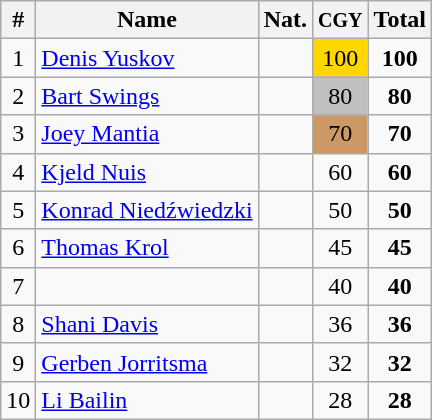<table class="wikitable" style="text-align:center;">
<tr>
<th>#</th>
<th>Name</th>
<th>Nat.</th>
<th><small>CGY</small></th>
<th>Total</th>
</tr>
<tr>
<td>1</td>
<td align=left><a href='#'>Denis Yuskov</a></td>
<td></td>
<td bgcolor=gold>100</td>
<td><strong>100</strong></td>
</tr>
<tr>
<td>2</td>
<td align=left><a href='#'>Bart Swings</a></td>
<td></td>
<td bgcolor=silver>80</td>
<td><strong>80</strong></td>
</tr>
<tr>
<td>3</td>
<td align=left><a href='#'>Joey Mantia</a></td>
<td></td>
<td bgcolor=cc9966>70</td>
<td><strong>70</strong></td>
</tr>
<tr>
<td>4</td>
<td align=left><a href='#'>Kjeld Nuis</a></td>
<td></td>
<td>60</td>
<td><strong>60</strong></td>
</tr>
<tr>
<td>5</td>
<td align=left><a href='#'>Konrad Niedźwiedzki</a></td>
<td></td>
<td>50</td>
<td><strong>50</strong></td>
</tr>
<tr>
<td>6</td>
<td align=left><a href='#'>Thomas Krol</a></td>
<td></td>
<td>45</td>
<td><strong>45</strong></td>
</tr>
<tr>
<td>7</td>
<td align=left></td>
<td></td>
<td>40</td>
<td><strong>40</strong></td>
</tr>
<tr>
<td>8</td>
<td align=left><a href='#'>Shani Davis</a></td>
<td></td>
<td>36</td>
<td><strong>36</strong></td>
</tr>
<tr>
<td>9</td>
<td align=left><a href='#'>Gerben Jorritsma</a></td>
<td></td>
<td>32</td>
<td><strong>32</strong></td>
</tr>
<tr>
<td>10</td>
<td align=left><a href='#'>Li Bailin</a></td>
<td></td>
<td>28</td>
<td><strong>28</strong></td>
</tr>
</table>
